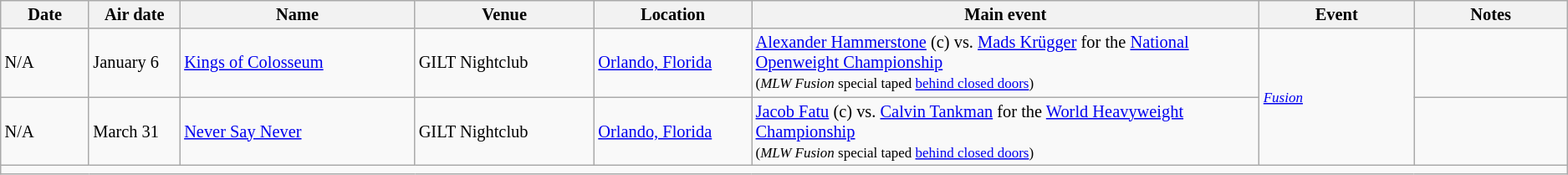<table class="sortable wikitable succession-box" style="font-size:85%; font-size:85%">
<tr>
<th scope="col" width="70">Date</th>
<th scope="col" width="70">Air date</th>
<th scope="col" width="200">Name</th>
<th scope="col" width="150">Venue</th>
<th scope="col" width="130">Location</th>
<th scope="col" width="450">Main event</th>
<th scope="col" width="130">Event</th>
<th scope="col" width="130">Notes</th>
</tr>
<tr>
<td>N/A</td>
<td>January 6</td>
<td><a href='#'>Kings of Colosseum</a></td>
<td>GILT Nightclub</td>
<td><a href='#'>Orlando, Florida</a></td>
<td><a href='#'>Alexander Hammerstone</a> (c) vs. <a href='#'>Mads Krügger</a> for the <a href='#'>National Openweight Championship</a><br><small>(<em>MLW Fusion</em> special taped <a href='#'>behind closed doors</a>)</small></td>
<td rowspan="2"><small><em><a href='#'>Fusion</a></em></small></td>
<td></td>
</tr>
<tr>
<td>N/A</td>
<td>March 31</td>
<td><a href='#'>Never Say Never</a></td>
<td>GILT Nightclub</td>
<td><a href='#'>Orlando, Florida</a></td>
<td><a href='#'>Jacob Fatu</a> (c) vs. <a href='#'>Calvin Tankman</a> for the <a href='#'>World Heavyweight Championship</a><small><br>(<em>MLW Fusion</em> special taped <a href='#'>behind closed doors</a>)</small></td>
<td></td>
</tr>
<tr>
<td colspan="8"></td>
</tr>
</table>
